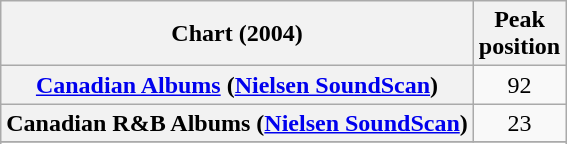<table class="wikitable sortable plainrowheaders" style="text-align:center">
<tr>
<th scope="col">Chart (2004)</th>
<th scope="col">Peak<br> position</th>
</tr>
<tr>
<th scope="row"><a href='#'>Canadian Albums</a> (<a href='#'>Nielsen SoundScan</a>)</th>
<td>92</td>
</tr>
<tr>
<th scope="row">Canadian R&B Albums (<a href='#'>Nielsen SoundScan</a>)</th>
<td>23</td>
</tr>
<tr>
</tr>
<tr>
</tr>
</table>
